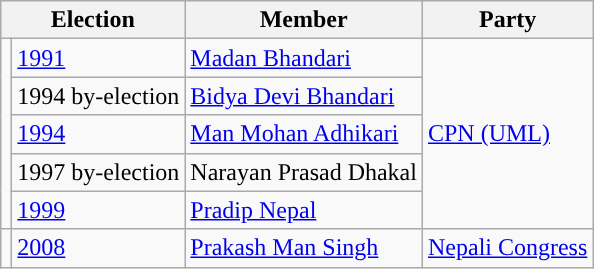<table class="wikitable">
<tr>
<th colspan="2">Election</th>
<th>Member</th>
<th>Party</th>
</tr>
<tr>
<td rowspan="5" style="background-color:"></td>
<td><a href='#'>1991</a></td>
<td><a href='#'>Madan Bhandari</a></td>
<td rowspan="5"><a href='#'>CPN (UML)</a></td>
</tr>
<tr>
<td>1994 by-election</td>
<td><a href='#'>Bidya Devi Bhandari</a></td>
</tr>
<tr>
<td><a href='#'>1994</a></td>
<td><a href='#'>Man Mohan Adhikari</a></td>
</tr>
<tr>
<td>1997 by-election</td>
<td>Narayan Prasad Dhakal</td>
</tr>
<tr>
<td><a href='#'>1999</a></td>
<td><a href='#'>Pradip Nepal</a></td>
</tr>
<tr>
<td style="background-color:"></td>
<td><a href='#'>2008</a></td>
<td><a href='#'>Prakash Man Singh</a></td>
<td><a href='#'>Nepali Congress</a></td>
</tr>
</table>
